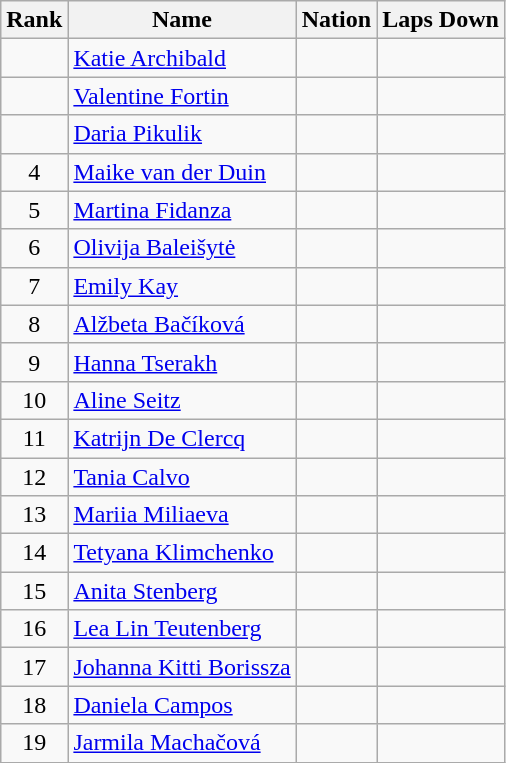<table class="wikitable sortable" style="text-align:center">
<tr>
<th>Rank</th>
<th>Name</th>
<th>Nation</th>
<th>Laps Down</th>
</tr>
<tr>
<td></td>
<td align=left><a href='#'>Katie Archibald</a></td>
<td align=left></td>
<td></td>
</tr>
<tr>
<td></td>
<td align=left><a href='#'>Valentine Fortin</a></td>
<td align=left></td>
<td></td>
</tr>
<tr>
<td></td>
<td align=left><a href='#'>Daria Pikulik</a></td>
<td align=left></td>
<td></td>
</tr>
<tr>
<td>4</td>
<td align=left><a href='#'>Maike van der Duin</a></td>
<td align=left></td>
<td></td>
</tr>
<tr>
<td>5</td>
<td align=left><a href='#'>Martina Fidanza</a></td>
<td align=left></td>
<td></td>
</tr>
<tr>
<td>6</td>
<td align=left><a href='#'>Olivija Baleišytė</a></td>
<td align=left></td>
<td></td>
</tr>
<tr>
<td>7</td>
<td align=left><a href='#'>Emily Kay</a></td>
<td align=left></td>
<td></td>
</tr>
<tr>
<td>8</td>
<td align=left><a href='#'>Alžbeta Bačíková</a></td>
<td align=left></td>
<td></td>
</tr>
<tr>
<td>9</td>
<td align=left><a href='#'>Hanna Tserakh</a></td>
<td align=left></td>
<td></td>
</tr>
<tr>
<td>10</td>
<td align=left><a href='#'>Aline Seitz</a></td>
<td align=left></td>
<td></td>
</tr>
<tr>
<td>11</td>
<td align=left><a href='#'>Katrijn De Clercq</a></td>
<td align=left></td>
<td></td>
</tr>
<tr>
<td>12</td>
<td align=left><a href='#'>Tania Calvo</a></td>
<td align=left></td>
<td></td>
</tr>
<tr>
<td>13</td>
<td align=left><a href='#'>Mariia Miliaeva</a></td>
<td align=left></td>
<td></td>
</tr>
<tr>
<td>14</td>
<td align=left><a href='#'>Tetyana Klimchenko</a></td>
<td align=left></td>
<td></td>
</tr>
<tr>
<td>15</td>
<td align=left><a href='#'>Anita Stenberg</a></td>
<td align=left></td>
<td></td>
</tr>
<tr>
<td>16</td>
<td align=left><a href='#'>Lea Lin Teutenberg</a></td>
<td align=left></td>
<td></td>
</tr>
<tr>
<td>17</td>
<td align=left><a href='#'>Johanna Kitti Borissza</a></td>
<td align=left></td>
<td></td>
</tr>
<tr>
<td>18</td>
<td align=left><a href='#'>Daniela Campos</a></td>
<td align=left></td>
<td></td>
</tr>
<tr>
<td>19</td>
<td align=left><a href='#'>Jarmila Machačová</a></td>
<td align=left></td>
<td></td>
</tr>
</table>
